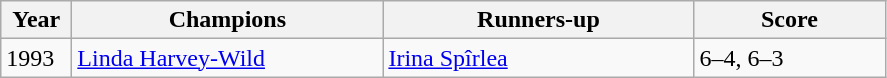<table class=wikitable>
<tr>
<th style="width:40px">Year</th>
<th style="width:200px">Champions</th>
<th style="width:200px">Runners-up</th>
<th style="width:120px" class="unsortable">Score</th>
</tr>
<tr>
<td>1993</td>
<td> <a href='#'>Linda Harvey-Wild</a></td>
<td> <a href='#'>Irina Spîrlea</a></td>
<td>6–4, 6–3</td>
</tr>
</table>
